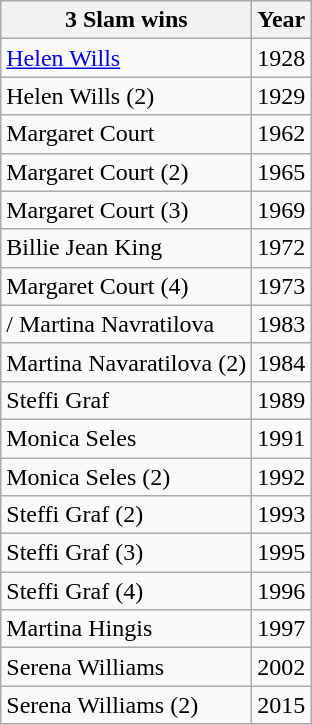<table class=wikitable>
<tr>
<th>3 Slam wins</th>
<th>Year</th>
</tr>
<tr>
<td> <a href='#'>Helen Wills</a></td>
<td>1928</td>
</tr>
<tr>
<td> Helen Wills (2)</td>
<td>1929</td>
</tr>
<tr>
<td> Margaret Court</td>
<td>1962</td>
</tr>
<tr>
<td> Margaret Court (2)</td>
<td>1965</td>
</tr>
<tr>
<td> Margaret Court (3)</td>
<td>1969</td>
</tr>
<tr>
<td> Billie Jean King</td>
<td>1972</td>
</tr>
<tr>
<td> Margaret Court (4)</td>
<td>1973</td>
</tr>
<tr>
<td>/ Martina Navratilova</td>
<td>1983</td>
</tr>
<tr>
<td> Martina Navaratilova (2)</td>
<td>1984</td>
</tr>
<tr>
<td> Steffi Graf</td>
<td>1989</td>
</tr>
<tr>
<td> Monica Seles</td>
<td>1991</td>
</tr>
<tr>
<td> Monica Seles (2)</td>
<td>1992</td>
</tr>
<tr>
<td> Steffi Graf (2)</td>
<td>1993</td>
</tr>
<tr>
<td> Steffi Graf (3)</td>
<td>1995</td>
</tr>
<tr>
<td> Steffi Graf (4)</td>
<td>1996</td>
</tr>
<tr>
<td> Martina Hingis</td>
<td>1997</td>
</tr>
<tr>
<td> Serena Williams</td>
<td>2002</td>
</tr>
<tr>
<td> Serena Williams (2)</td>
<td>2015</td>
</tr>
</table>
